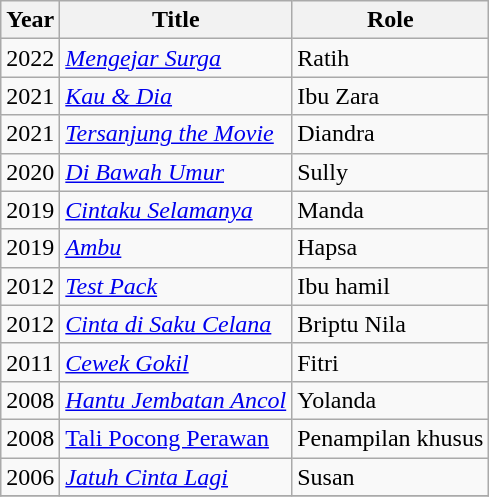<table class="wikitable">
<tr>
<th>Year</th>
<th>Title</th>
<th>Role</th>
</tr>
<tr>
<td>2022</td>
<td><em><a href='#'>Mengejar Surga</a></em></td>
<td>Ratih</td>
</tr>
<tr>
<td>2021</td>
<td><em><a href='#'>Kau & Dia</a></em></td>
<td>Ibu Zara</td>
</tr>
<tr>
<td>2021</td>
<td><em><a href='#'>Tersanjung the Movie</a></em></td>
<td>Diandra</td>
</tr>
<tr>
<td>2020</td>
<td><em><a href='#'>Di Bawah Umur</a></em></td>
<td>Sully</td>
</tr>
<tr>
<td>2019</td>
<td><em><a href='#'>Cintaku Selamanya</a></em></td>
<td>Manda</td>
</tr>
<tr>
<td>2019</td>
<td><em><a href='#'>Ambu</a></em></td>
<td>Hapsa</td>
</tr>
<tr>
<td>2012</td>
<td><em><a href='#'>Test Pack</a></em></td>
<td>Ibu hamil</td>
</tr>
<tr>
<td>2012</td>
<td><em><a href='#'>Cinta di Saku Celana</a></em></td>
<td>Briptu Nila</td>
</tr>
<tr>
<td>2011</td>
<td><em><a href='#'>Cewek Gokil</a></em></td>
<td>Fitri</td>
</tr>
<tr>
<td>2008</td>
<td><em><a href='#'>Hantu Jembatan Ancol</a></em></td>
<td>Yolanda</td>
</tr>
<tr>
<td>2008</td>
<td><a href='#'>Tali Pocong Perawan</a></td>
<td>Penampilan khusus</td>
</tr>
<tr>
<td>2006</td>
<td><em><a href='#'>Jatuh Cinta Lagi</a></em></td>
<td>Susan</td>
</tr>
<tr>
</tr>
</table>
